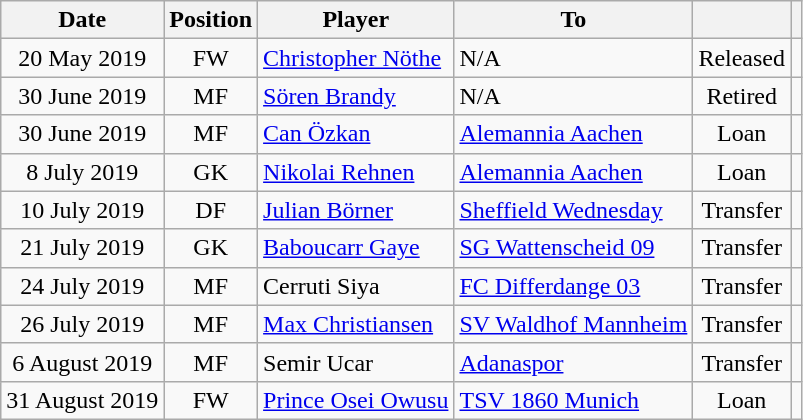<table class="wikitable" style="text-align:center;">
<tr>
<th>Date</th>
<th>Position</th>
<th>Player</th>
<th>To</th>
<th></th>
<th></th>
</tr>
<tr>
<td>20 May 2019</td>
<td>FW</td>
<td style="text-align:left"> <a href='#'>Christopher Nöthe</a></td>
<td style="text-align:left">N/A</td>
<td>Released</td>
<td></td>
</tr>
<tr>
<td>30 June 2019</td>
<td>MF</td>
<td style="text-align:left"> <a href='#'>Sören Brandy</a></td>
<td style="text-align:left">N/A</td>
<td>Retired</td>
<td></td>
</tr>
<tr>
<td>30 June 2019</td>
<td>MF</td>
<td style="text-align:left"> <a href='#'>Can Özkan</a></td>
<td style="text-align:left"><a href='#'>Alemannia Aachen</a></td>
<td>Loan</td>
<td></td>
</tr>
<tr>
<td>8 July 2019</td>
<td>GK</td>
<td style="text-align:left"> <a href='#'>Nikolai Rehnen</a></td>
<td style="text-align:left"><a href='#'>Alemannia Aachen</a></td>
<td>Loan</td>
<td></td>
</tr>
<tr>
<td>10 July 2019</td>
<td>DF</td>
<td style="text-align:left"> <a href='#'>Julian Börner</a></td>
<td style="text-align:left"><a href='#'>Sheffield Wednesday</a></td>
<td>Transfer</td>
<td></td>
</tr>
<tr>
<td>21 July 2019</td>
<td>GK</td>
<td style="text-align:left"> <a href='#'>Baboucarr Gaye</a></td>
<td style="text-align:left"><a href='#'>SG Wattenscheid 09</a></td>
<td>Transfer</td>
<td></td>
</tr>
<tr>
<td>24 July 2019</td>
<td>MF</td>
<td style="text-align:left"> Cerruti Siya</td>
<td style="text-align:left"><a href='#'>FC Differdange 03</a></td>
<td>Transfer</td>
<td></td>
</tr>
<tr>
<td>26 July 2019</td>
<td>MF</td>
<td style="text-align:left"> <a href='#'>Max Christiansen</a></td>
<td style="text-align:left"><a href='#'>SV Waldhof Mannheim</a></td>
<td>Transfer</td>
<td></td>
</tr>
<tr>
<td>6 August 2019</td>
<td>MF</td>
<td style="text-align:left"> Semir Ucar</td>
<td style="text-align:left"><a href='#'>Adanaspor</a></td>
<td>Transfer</td>
<td></td>
</tr>
<tr>
<td>31 August 2019</td>
<td>FW</td>
<td style="text-align:left"> <a href='#'>Prince Osei Owusu</a></td>
<td style="text-align:left"><a href='#'>TSV 1860 Munich</a></td>
<td>Loan</td>
<td></td>
</tr>
</table>
